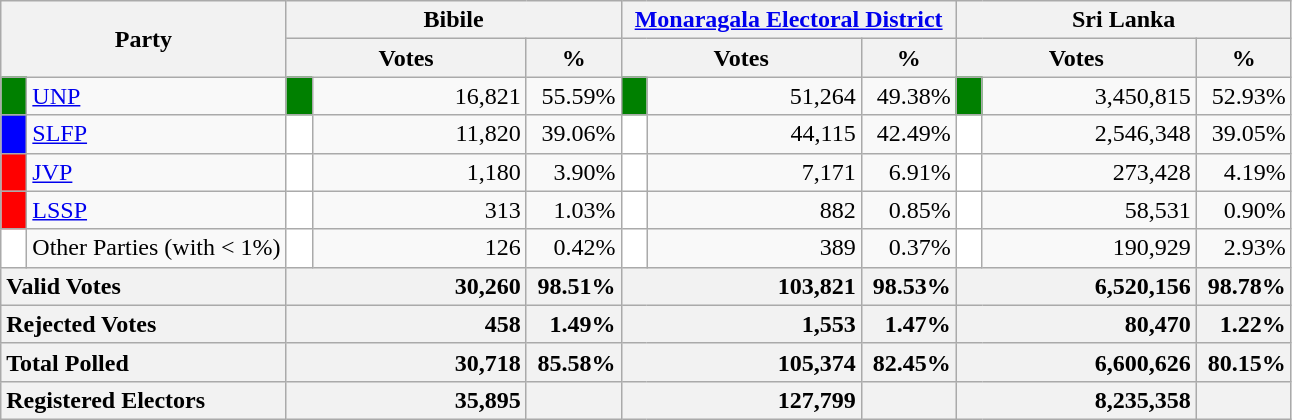<table class="wikitable">
<tr>
<th colspan="2" width="144px"rowspan="2">Party</th>
<th colspan="3" width="216px">Bibile</th>
<th colspan="3" width="216px"><a href='#'>Monaragala Electoral District</a></th>
<th colspan="3" width="216px">Sri Lanka</th>
</tr>
<tr>
<th colspan="2" width="144px">Votes</th>
<th>%</th>
<th colspan="2" width="144px">Votes</th>
<th>%</th>
<th colspan="2" width="144px">Votes</th>
<th>%</th>
</tr>
<tr>
<td style="background-color:green;" width="10px"></td>
<td style="text-align:left;"><a href='#'>UNP</a></td>
<td style="background-color:green;" width="10px"></td>
<td style="text-align:right;">16,821</td>
<td style="text-align:right;">55.59%</td>
<td style="background-color:green;" width="10px"></td>
<td style="text-align:right;">51,264</td>
<td style="text-align:right;">49.38%</td>
<td style="background-color:green;" width="10px"></td>
<td style="text-align:right;">3,450,815</td>
<td style="text-align:right;">52.93%</td>
</tr>
<tr>
<td style="background-color:blue;" width="10px"></td>
<td style="text-align:left;"><a href='#'>SLFP</a></td>
<td style="background-color:white;" width="10px"></td>
<td style="text-align:right;">11,820</td>
<td style="text-align:right;">39.06%</td>
<td style="background-color:white;" width="10px"></td>
<td style="text-align:right;">44,115</td>
<td style="text-align:right;">42.49%</td>
<td style="background-color:white;" width="10px"></td>
<td style="text-align:right;">2,546,348</td>
<td style="text-align:right;">39.05%</td>
</tr>
<tr>
<td style="background-color:red;" width="10px"></td>
<td style="text-align:left;"><a href='#'>JVP</a></td>
<td style="background-color:white;" width="10px"></td>
<td style="text-align:right;">1,180</td>
<td style="text-align:right;">3.90%</td>
<td style="background-color:white;" width="10px"></td>
<td style="text-align:right;">7,171</td>
<td style="text-align:right;">6.91%</td>
<td style="background-color:white;" width="10px"></td>
<td style="text-align:right;">273,428</td>
<td style="text-align:right;">4.19%</td>
</tr>
<tr>
<td style="background-color:red;" width="10px"></td>
<td style="text-align:left;"><a href='#'>LSSP</a></td>
<td style="background-color:white;" width="10px"></td>
<td style="text-align:right;">313</td>
<td style="text-align:right;">1.03%</td>
<td style="background-color:white;" width="10px"></td>
<td style="text-align:right;">882</td>
<td style="text-align:right;">0.85%</td>
<td style="background-color:white;" width="10px"></td>
<td style="text-align:right;">58,531</td>
<td style="text-align:right;">0.90%</td>
</tr>
<tr>
<td style="background-color:white;" width="10px"></td>
<td style="text-align:left;">Other Parties (with < 1%)</td>
<td style="background-color:white;" width="10px"></td>
<td style="text-align:right;">126</td>
<td style="text-align:right;">0.42%</td>
<td style="background-color:white;" width="10px"></td>
<td style="text-align:right;">389</td>
<td style="text-align:right;">0.37%</td>
<td style="background-color:white;" width="10px"></td>
<td style="text-align:right;">190,929</td>
<td style="text-align:right;">2.93%</td>
</tr>
<tr>
<th colspan="2" width="144px"style="text-align:left;">Valid Votes</th>
<th style="text-align:right;"colspan="2" width="144px">30,260</th>
<th style="text-align:right;">98.51%</th>
<th style="text-align:right;"colspan="2" width="144px">103,821</th>
<th style="text-align:right;">98.53%</th>
<th style="text-align:right;"colspan="2" width="144px">6,520,156</th>
<th style="text-align:right;">98.78%</th>
</tr>
<tr>
<th colspan="2" width="144px"style="text-align:left;">Rejected Votes</th>
<th style="text-align:right;"colspan="2" width="144px">458</th>
<th style="text-align:right;">1.49%</th>
<th style="text-align:right;"colspan="2" width="144px">1,553</th>
<th style="text-align:right;">1.47%</th>
<th style="text-align:right;"colspan="2" width="144px">80,470</th>
<th style="text-align:right;">1.22%</th>
</tr>
<tr>
<th colspan="2" width="144px"style="text-align:left;">Total Polled</th>
<th style="text-align:right;"colspan="2" width="144px">30,718</th>
<th style="text-align:right;">85.58%</th>
<th style="text-align:right;"colspan="2" width="144px">105,374</th>
<th style="text-align:right;">82.45%</th>
<th style="text-align:right;"colspan="2" width="144px">6,600,626</th>
<th style="text-align:right;">80.15%</th>
</tr>
<tr>
<th colspan="2" width="144px"style="text-align:left;">Registered Electors</th>
<th style="text-align:right;"colspan="2" width="144px">35,895</th>
<th></th>
<th style="text-align:right;"colspan="2" width="144px">127,799</th>
<th></th>
<th style="text-align:right;"colspan="2" width="144px">8,235,358</th>
<th></th>
</tr>
</table>
